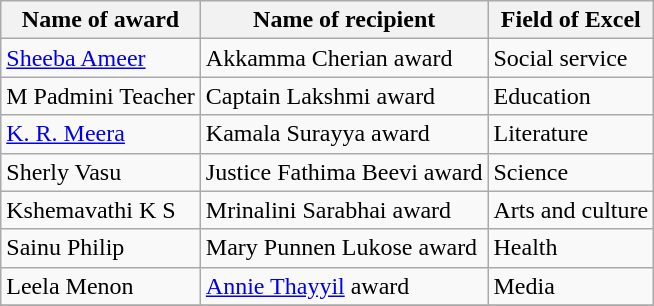<table class="wikitable">
<tr>
<th>Name of award</th>
<th>Name of recipient</th>
<th>Field of Excel</th>
</tr>
<tr>
<td><a href='#'>Sheeba Ameer</a></td>
<td>Akkamma Cherian award</td>
<td>Social service</td>
</tr>
<tr>
<td>M Padmini Teacher</td>
<td>Captain Lakshmi award</td>
<td>Education</td>
</tr>
<tr>
<td><a href='#'>K. R. Meera</a></td>
<td>Kamala Surayya award</td>
<td>Literature</td>
</tr>
<tr>
<td>Sherly Vasu</td>
<td>Justice Fathima Beevi award</td>
<td>Science</td>
</tr>
<tr>
<td>Kshemavathi K S</td>
<td>Mrinalini Sarabhai award</td>
<td>Arts and culture</td>
</tr>
<tr>
<td>Sainu Philip</td>
<td>Mary Punnen Lukose award</td>
<td>Health</td>
</tr>
<tr>
<td>Leela Menon</td>
<td><a href='#'>Annie Thayyil</a> award</td>
<td>Media</td>
</tr>
<tr>
</tr>
</table>
